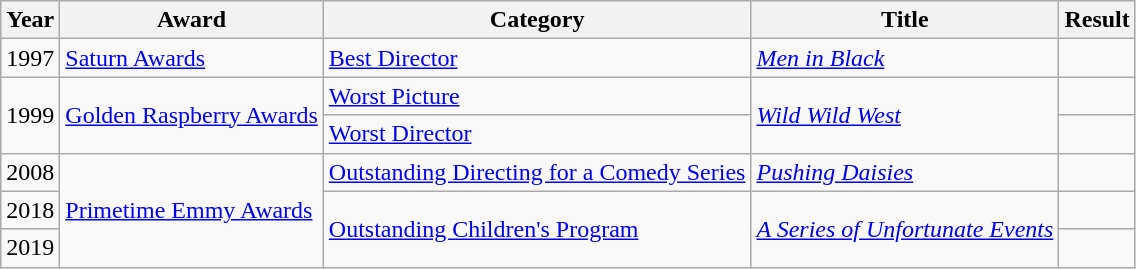<table class="wikitable">
<tr>
<th>Year</th>
<th>Award</th>
<th>Category</th>
<th>Title</th>
<th>Result</th>
</tr>
<tr>
<td>1997</td>
<td><a href='#'>Saturn Awards</a></td>
<td><a href='#'>Best Director</a></td>
<td><em><a href='#'>Men in Black</a></em></td>
<td></td>
</tr>
<tr>
<td rowspan=2>1999</td>
<td rowspan=2><a href='#'>Golden Raspberry Awards</a></td>
<td><a href='#'>Worst Picture</a></td>
<td rowspan=2><em><a href='#'>Wild Wild West</a></em></td>
<td></td>
</tr>
<tr>
<td><a href='#'>Worst Director</a></td>
<td></td>
</tr>
<tr>
<td>2008</td>
<td rowspan=3><a href='#'>Primetime Emmy Awards</a></td>
<td><a href='#'>Outstanding Directing for a Comedy Series</a></td>
<td><em><a href='#'>Pushing Daisies</a></em></td>
<td></td>
</tr>
<tr>
<td>2018</td>
<td rowspan=2><a href='#'>Outstanding Children's Program</a></td>
<td rowspan=2><em><a href='#'>A Series of Unfortunate Events</a></em></td>
<td></td>
</tr>
<tr>
<td>2019</td>
<td></td>
</tr>
</table>
